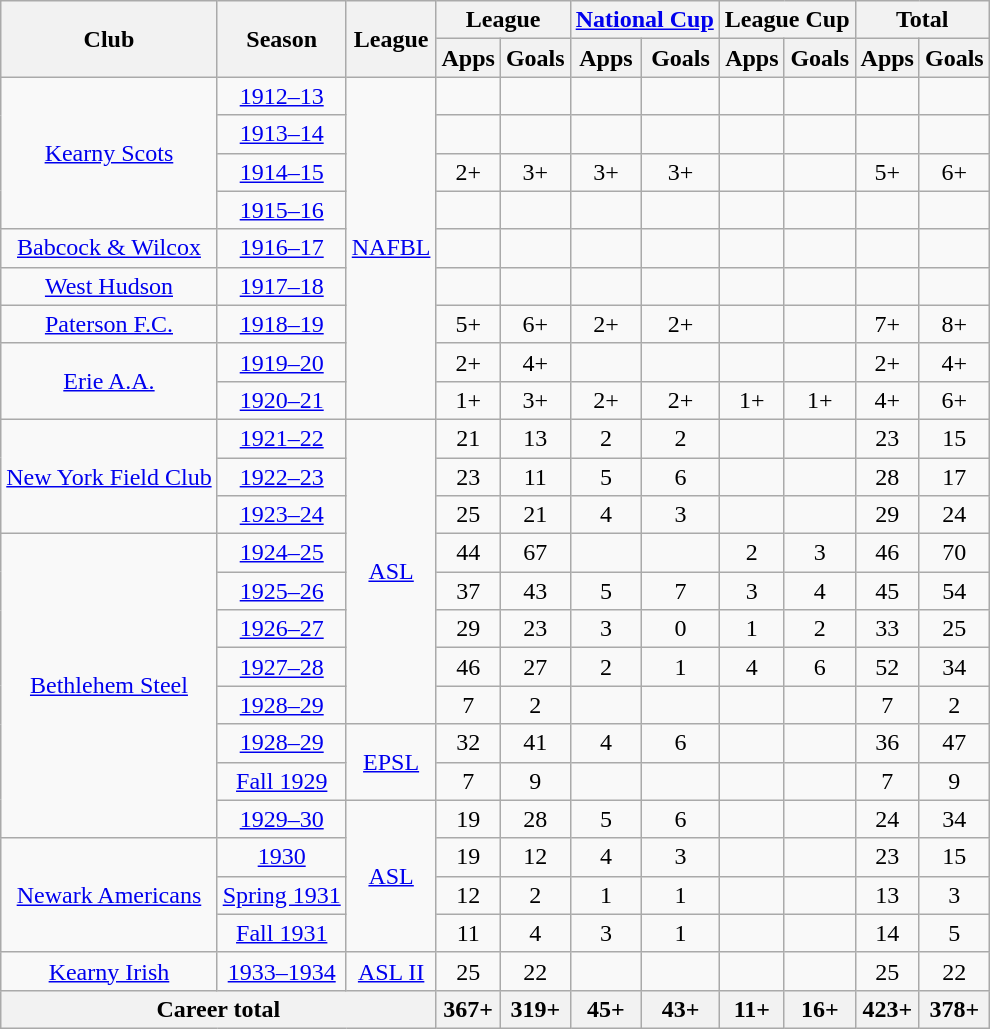<table class="wikitable" style="text-align:center;">
<tr>
<th rowspan="2">Club</th>
<th rowspan="2">Season</th>
<th rowspan="2">League</th>
<th colspan="2">League</th>
<th colspan="2"><a href='#'>National Cup</a></th>
<th colspan="2">League Cup</th>
<th colspan="2">Total</th>
</tr>
<tr>
<th>Apps</th>
<th>Goals</th>
<th>Apps</th>
<th>Goals</th>
<th>Apps</th>
<th>Goals</th>
<th>Apps</th>
<th>Goals</th>
</tr>
<tr>
<td rowspan="4"><a href='#'>Kearny Scots</a></td>
<td><a href='#'>1912–13</a></td>
<td rowspan="9"><a href='#'>NAFBL</a></td>
<td></td>
<td></td>
<td></td>
<td></td>
<td></td>
<td></td>
<td></td>
<td></td>
</tr>
<tr>
<td><a href='#'>1913–14</a></td>
<td></td>
<td></td>
<td></td>
<td></td>
<td></td>
<td></td>
<td></td>
<td></td>
</tr>
<tr>
<td><a href='#'>1914–15</a></td>
<td>2+</td>
<td>3+</td>
<td>3+</td>
<td>3+</td>
<td></td>
<td></td>
<td>5+</td>
<td>6+</td>
</tr>
<tr>
<td><a href='#'>1915–16</a></td>
<td></td>
<td></td>
<td></td>
<td></td>
<td></td>
<td></td>
<td></td>
<td></td>
</tr>
<tr>
<td><a href='#'>Babcock & Wilcox</a></td>
<td><a href='#'>1916–17</a></td>
<td></td>
<td></td>
<td></td>
<td></td>
<td></td>
<td></td>
<td></td>
<td></td>
</tr>
<tr>
<td><a href='#'>West Hudson</a></td>
<td><a href='#'>1917–18</a></td>
<td></td>
<td></td>
<td></td>
<td></td>
<td></td>
<td></td>
<td></td>
<td></td>
</tr>
<tr>
<td><a href='#'>Paterson F.C.</a></td>
<td><a href='#'>1918–19</a></td>
<td>5+</td>
<td>6+</td>
<td>2+</td>
<td>2+</td>
<td></td>
<td></td>
<td>7+</td>
<td>8+</td>
</tr>
<tr>
<td rowspan="2"><a href='#'>Erie A.A.</a></td>
<td><a href='#'>1919–20</a></td>
<td>2+</td>
<td>4+</td>
<td></td>
<td></td>
<td></td>
<td></td>
<td>2+</td>
<td>4+</td>
</tr>
<tr>
<td><a href='#'>1920–21</a></td>
<td>1+</td>
<td>3+</td>
<td>2+</td>
<td>2+</td>
<td>1+</td>
<td>1+</td>
<td>4+</td>
<td>6+</td>
</tr>
<tr>
<td rowspan="3"><a href='#'>New York Field Club</a></td>
<td><a href='#'>1921–22</a></td>
<td rowspan="8"><a href='#'>ASL</a></td>
<td>21</td>
<td>13</td>
<td>2</td>
<td>2</td>
<td></td>
<td></td>
<td>23</td>
<td>15</td>
</tr>
<tr>
<td><a href='#'>1922–23</a></td>
<td>23</td>
<td>11</td>
<td>5</td>
<td>6</td>
<td></td>
<td></td>
<td>28</td>
<td>17</td>
</tr>
<tr>
<td><a href='#'>1923–24</a></td>
<td>25</td>
<td>21</td>
<td>4</td>
<td>3</td>
<td></td>
<td></td>
<td>29</td>
<td>24</td>
</tr>
<tr>
<td rowspan="8"><a href='#'>Bethlehem Steel</a></td>
<td><a href='#'>1924–25</a></td>
<td>44</td>
<td>67</td>
<td></td>
<td></td>
<td>2</td>
<td>3</td>
<td>46</td>
<td>70</td>
</tr>
<tr>
<td><a href='#'>1925–26</a></td>
<td>37</td>
<td>43</td>
<td>5</td>
<td>7</td>
<td>3</td>
<td>4</td>
<td>45</td>
<td>54</td>
</tr>
<tr>
<td><a href='#'>1926–27</a></td>
<td>29</td>
<td>23</td>
<td>3</td>
<td>0</td>
<td>1</td>
<td>2</td>
<td>33</td>
<td>25</td>
</tr>
<tr>
<td><a href='#'>1927–28</a></td>
<td>46</td>
<td>27</td>
<td>2</td>
<td>1</td>
<td>4</td>
<td>6</td>
<td>52</td>
<td>34</td>
</tr>
<tr>
<td><a href='#'>1928–29</a></td>
<td>7</td>
<td>2</td>
<td></td>
<td></td>
<td></td>
<td></td>
<td>7</td>
<td>2</td>
</tr>
<tr>
<td><a href='#'>1928–29</a></td>
<td rowspan="2"><a href='#'>EPSL</a></td>
<td>32</td>
<td>41</td>
<td>4</td>
<td>6</td>
<td></td>
<td></td>
<td>36</td>
<td>47</td>
</tr>
<tr>
<td><a href='#'>Fall 1929</a></td>
<td>7</td>
<td>9</td>
<td></td>
<td></td>
<td></td>
<td></td>
<td>7</td>
<td>9</td>
</tr>
<tr>
<td><a href='#'>1929–30</a></td>
<td rowspan="4"><a href='#'>ASL</a></td>
<td>19</td>
<td>28</td>
<td>5</td>
<td>6</td>
<td></td>
<td></td>
<td>24</td>
<td>34</td>
</tr>
<tr>
<td rowspan="3"><a href='#'>Newark Americans</a></td>
<td><a href='#'>1930</a></td>
<td>19</td>
<td>12</td>
<td>4</td>
<td>3</td>
<td></td>
<td></td>
<td>23</td>
<td>15</td>
</tr>
<tr>
<td><a href='#'>Spring 1931</a></td>
<td>12</td>
<td>2</td>
<td>1</td>
<td>1</td>
<td></td>
<td></td>
<td>13</td>
<td>3</td>
</tr>
<tr>
<td><a href='#'>Fall 1931</a></td>
<td>11</td>
<td>4</td>
<td>3</td>
<td>1</td>
<td></td>
<td></td>
<td>14</td>
<td>5</td>
</tr>
<tr>
<td><a href='#'>Kearny Irish</a></td>
<td><a href='#'>1933–1934</a></td>
<td><a href='#'>ASL II</a></td>
<td>25</td>
<td>22</td>
<td></td>
<td></td>
<td></td>
<td></td>
<td>25</td>
<td>22</td>
</tr>
<tr>
<th colspan="3">Career total</th>
<th>367+</th>
<th>319+</th>
<th>45+</th>
<th>43+</th>
<th>11+</th>
<th>16+</th>
<th>423+</th>
<th>378+</th>
</tr>
</table>
